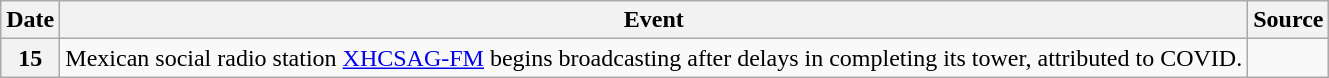<table class=wikitable>
<tr>
<th>Date</th>
<th>Event</th>
<th>Source</th>
</tr>
<tr>
<th rowspan="1">15</th>
<td>Mexican social radio station <a href='#'>XHCSAG-FM</a> begins broadcasting after delays in completing its tower, attributed to COVID.</td>
<td></td>
</tr>
</table>
